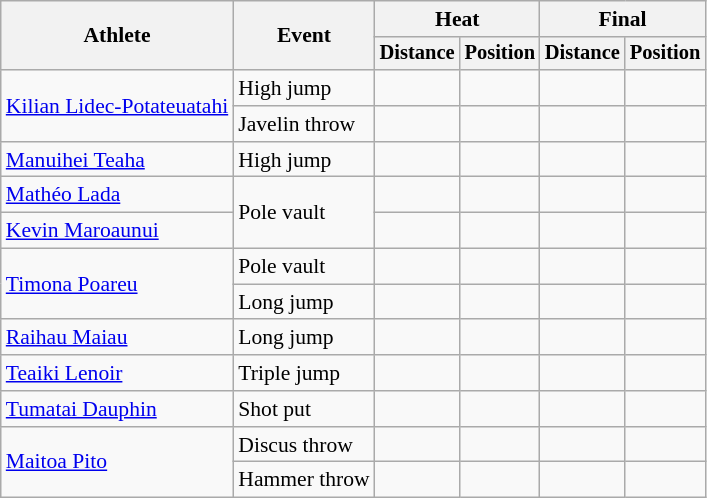<table class=wikitable style="font-size:90%">
<tr>
<th rowspan="2">Athlete</th>
<th rowspan="2">Event</th>
<th colspan="2">Heat</th>
<th colspan="2">Final</th>
</tr>
<tr style="font-size:95%">
<th>Distance</th>
<th>Position</th>
<th>Distance</th>
<th>Position</th>
</tr>
<tr align=center>
<td align=left rowspan=2><a href='#'>Kilian Lidec-Potateuatahi</a></td>
<td align=left>High jump</td>
<td></td>
<td></td>
<td></td>
<td></td>
</tr>
<tr style=text-align:center>
<td style=text-align:left>Javelin throw</td>
<td></td>
<td></td>
<td></td>
<td></td>
</tr>
<tr align=center>
<td align=left><a href='#'>Manuihei Teaha</a></td>
<td align=left>High jump</td>
<td></td>
<td></td>
<td></td>
<td></td>
</tr>
<tr align=center>
<td align=left><a href='#'>Mathéo Lada</a></td>
<td align=left rowspan=2>Pole vault</td>
<td></td>
<td></td>
<td></td>
<td></td>
</tr>
<tr align=center>
<td align=left><a href='#'>Kevin Maroaunui</a></td>
<td></td>
<td></td>
<td></td>
<td></td>
</tr>
<tr align=center>
<td align=left rowspan=2><a href='#'>Timona Poareu</a></td>
<td align=left>Pole vault</td>
<td></td>
<td></td>
<td></td>
<td></td>
</tr>
<tr align=center>
<td align=left>Long jump</td>
<td></td>
<td></td>
<td></td>
<td></td>
</tr>
<tr align=center>
<td align=left><a href='#'>Raihau Maiau</a></td>
<td align=left>Long jump</td>
<td></td>
<td></td>
<td></td>
<td></td>
</tr>
<tr align=center>
<td align=left><a href='#'>Teaiki Lenoir</a></td>
<td align=left>Triple jump</td>
<td></td>
<td></td>
<td></td>
<td></td>
</tr>
<tr align=center>
<td align=left><a href='#'>Tumatai Dauphin</a></td>
<td align=left>Shot put</td>
<td></td>
<td></td>
<td></td>
<td></td>
</tr>
<tr align=center>
<td align=left rowspan=2><a href='#'>Maitoa Pito</a></td>
<td align=left>Discus throw</td>
<td></td>
<td></td>
<td></td>
<td></td>
</tr>
<tr style=text-align:center>
<td style=text-align:left>Hammer throw</td>
<td></td>
<td></td>
<td></td>
<td></td>
</tr>
</table>
